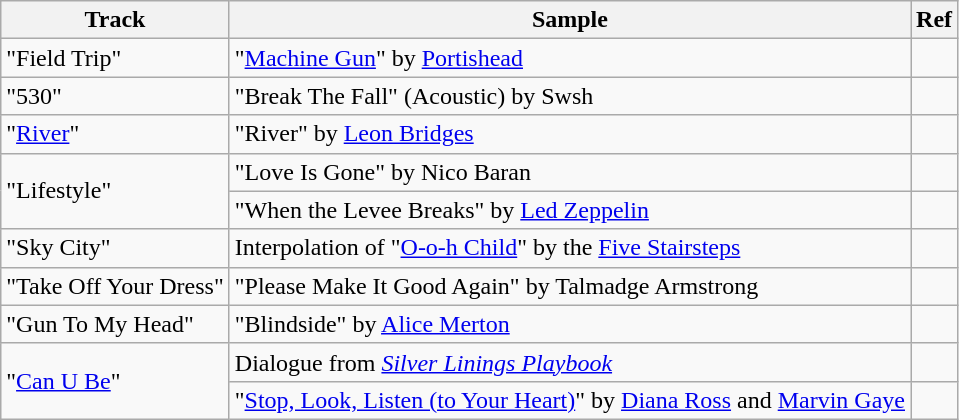<table class="wikitable">
<tr>
<th>Track</th>
<th>Sample</th>
<th>Ref</th>
</tr>
<tr>
<td>"Field Trip"</td>
<td>"<a href='#'>Machine Gun</a>" by <a href='#'>Portishead</a></td>
<td></td>
</tr>
<tr>
<td>"530"</td>
<td>"Break The Fall" (Acoustic) by Swsh</td>
<td></td>
</tr>
<tr>
<td>"<a href='#'>River</a>"</td>
<td>"River" by <a href='#'>Leon Bridges</a></td>
<td></td>
</tr>
<tr>
<td rowspan="2">"Lifestyle"</td>
<td>"Love Is Gone" by Nico Baran</td>
<td></td>
</tr>
<tr>
<td>"When the Levee Breaks" by <a href='#'>Led Zeppelin</a></td>
<td></td>
</tr>
<tr>
<td>"Sky City"</td>
<td>Interpolation of "<a href='#'>O-o-h Child</a>" by the <a href='#'>Five Stairsteps</a></td>
<td></td>
</tr>
<tr>
<td>"Take Off Your Dress"</td>
<td>"Please Make It Good Again" by Talmadge Armstrong</td>
<td></td>
</tr>
<tr>
<td>"Gun To My Head"</td>
<td>"Blindside" by <a href='#'>Alice Merton</a></td>
<td></td>
</tr>
<tr>
<td rowspan="2">"<a href='#'>Can U Be</a>"</td>
<td>Dialogue from <a href='#'><em>Silver Linings Playbook</em></a></td>
<td></td>
</tr>
<tr>
<td>"<a href='#'>Stop, Look, Listen (to Your Heart)</a>" by <a href='#'>Diana Ross</a> and <a href='#'>Marvin Gaye</a></td>
<td></td>
</tr>
</table>
